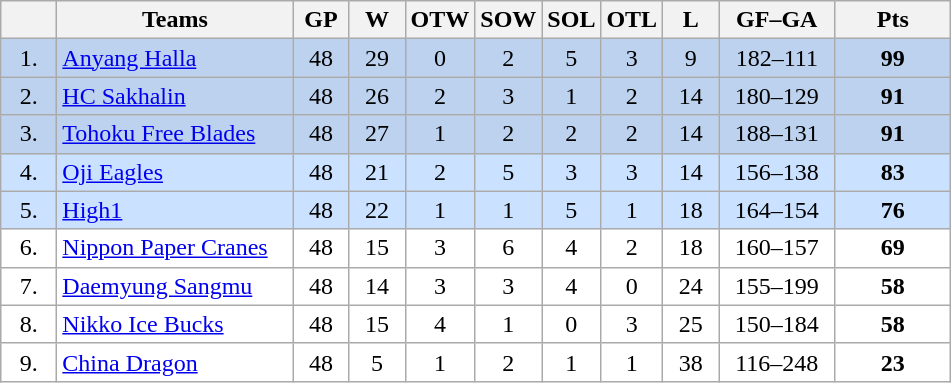<table class="wikitable">
<tr>
<th width="30"></th>
<th width="150" align="left">Teams</th>
<th width="30">GP</th>
<th width="30">W</th>
<th width="30">OTW</th>
<th width="30">SOW</th>
<th width="30">SOL</th>
<th width="30">OTL</th>
<th width="30">L</th>
<th width="70">GF–GA</th>
<th width="70">Pts</th>
</tr>
<tr bgcolor="#BCD2EE" align="center">
<td>1.</td>
<td align="left"><a href='#'>Anyang Halla</a></td>
<td>48</td>
<td>29</td>
<td>0</td>
<td>2</td>
<td>5</td>
<td>3</td>
<td>9</td>
<td>182–111</td>
<td><strong>99</strong></td>
</tr>
<tr bgcolor="#BCD2EE" align="center">
<td>2.</td>
<td align="left"><a href='#'>HC Sakhalin</a></td>
<td>48</td>
<td>26</td>
<td>2</td>
<td>3</td>
<td>1</td>
<td>2</td>
<td>14</td>
<td>180–129</td>
<td><strong>91</strong></td>
</tr>
<tr bgcolor="#BCD2EE" align="center">
<td>3.</td>
<td align="left"><a href='#'>Tohoku Free Blades</a></td>
<td>48</td>
<td>27</td>
<td>1</td>
<td>2</td>
<td>2</td>
<td>2</td>
<td>14</td>
<td>188–131</td>
<td><strong>91</strong></td>
</tr>
<tr bgcolor="#CAE1FF" align="center">
<td>4.</td>
<td align="left"><a href='#'>Oji Eagles</a></td>
<td>48</td>
<td>21</td>
<td>2</td>
<td>5</td>
<td>3</td>
<td>3</td>
<td>14</td>
<td>156–138</td>
<td><strong>83</strong></td>
</tr>
<tr bgcolor="#CAE1FF" align="center">
<td>5.</td>
<td align="left"><a href='#'>High1</a></td>
<td>48</td>
<td>22</td>
<td>1</td>
<td>1</td>
<td>5</td>
<td>1</td>
<td>18</td>
<td>164–154</td>
<td><strong>76</strong></td>
</tr>
<tr bgcolor="#FFFFFF" align="center">
<td>6.</td>
<td align="left"><a href='#'>Nippon Paper Cranes</a></td>
<td>48</td>
<td>15</td>
<td>3</td>
<td>6</td>
<td>4</td>
<td>2</td>
<td>18</td>
<td>160–157</td>
<td><strong>69</strong></td>
</tr>
<tr bgcolor="#FFFFFF" align="center">
<td>7.</td>
<td align="left"><a href='#'>Daemyung Sangmu</a></td>
<td>48</td>
<td>14</td>
<td>3</td>
<td>3</td>
<td>4</td>
<td>0</td>
<td>24</td>
<td>155–199</td>
<td><strong>58</strong></td>
</tr>
<tr bgcolor="#FFFFFF" align="center">
<td>8.</td>
<td align="left"><a href='#'>Nikko Ice Bucks</a></td>
<td>48</td>
<td>15</td>
<td>4</td>
<td>1</td>
<td>0</td>
<td>3</td>
<td>25</td>
<td>150–184</td>
<td><strong>58</strong></td>
</tr>
<tr bgcolor="#FFFFFF" align="center">
<td>9.</td>
<td align="left"><a href='#'>China Dragon</a></td>
<td>48</td>
<td>5</td>
<td>1</td>
<td>2</td>
<td>1</td>
<td>1</td>
<td>38</td>
<td>116–248</td>
<td><strong>23</strong></td>
</tr>
</table>
